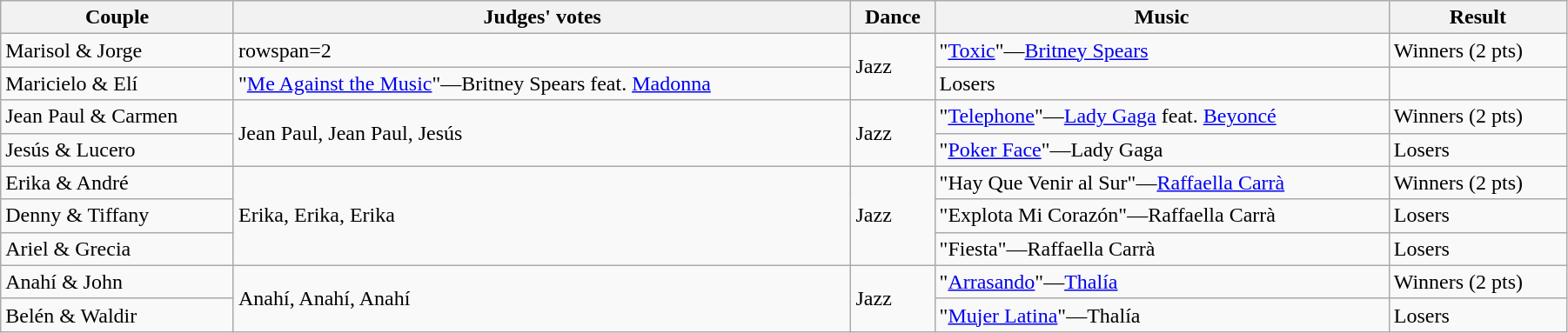<table class="wikitable sortable" style="width: 95%;">
<tr>
<th>Couple</th>
<th>Judges' votes</th>
<th>Dance</th>
<th>Music</th>
<th>Result</th>
</tr>
<tr>
<td>Marisol & Jorge</td>
<td>rowspan=2 </td>
<td rowspan=2>Jazz</td>
<td>"<a href='#'>Toxic</a>"—<a href='#'>Britney Spears</a></td>
<td>Winners (2 pts)</td>
</tr>
<tr>
<td>Maricielo & Elí</td>
<td>"<a href='#'>Me Against the Music</a>"—Britney Spears feat. <a href='#'>Madonna</a></td>
<td>Losers</td>
</tr>
<tr>
<td>Jean Paul & Carmen</td>
<td rowspan=2>Jean Paul, Jean Paul, Jesús</td>
<td rowspan=2>Jazz</td>
<td>"<a href='#'>Telephone</a>"—<a href='#'>Lady Gaga</a> feat. <a href='#'>Beyoncé</a></td>
<td>Winners (2 pts)</td>
</tr>
<tr>
<td>Jesús & Lucero</td>
<td>"<a href='#'>Poker Face</a>"—Lady Gaga</td>
<td>Losers</td>
</tr>
<tr>
<td>Erika & André</td>
<td rowspan=3>Erika, Erika, Erika</td>
<td rowspan=3>Jazz</td>
<td>"Hay Que Venir al Sur"—<a href='#'>Raffaella Carrà</a></td>
<td>Winners (2 pts)</td>
</tr>
<tr>
<td>Denny & Tiffany</td>
<td>"Explota Mi Corazón"—Raffaella Carrà</td>
<td>Losers</td>
</tr>
<tr>
<td>Ariel & Grecia</td>
<td>"Fiesta"—Raffaella Carrà</td>
<td>Losers</td>
</tr>
<tr>
<td>Anahí & John</td>
<td rowspan=2>Anahí, Anahí, Anahí</td>
<td rowspan=2>Jazz</td>
<td>"<a href='#'>Arrasando</a>"—<a href='#'>Thalía</a></td>
<td>Winners (2 pts)</td>
</tr>
<tr>
<td>Belén & Waldir</td>
<td>"<a href='#'>Mujer Latina</a>"—Thalía</td>
<td>Losers</td>
</tr>
</table>
